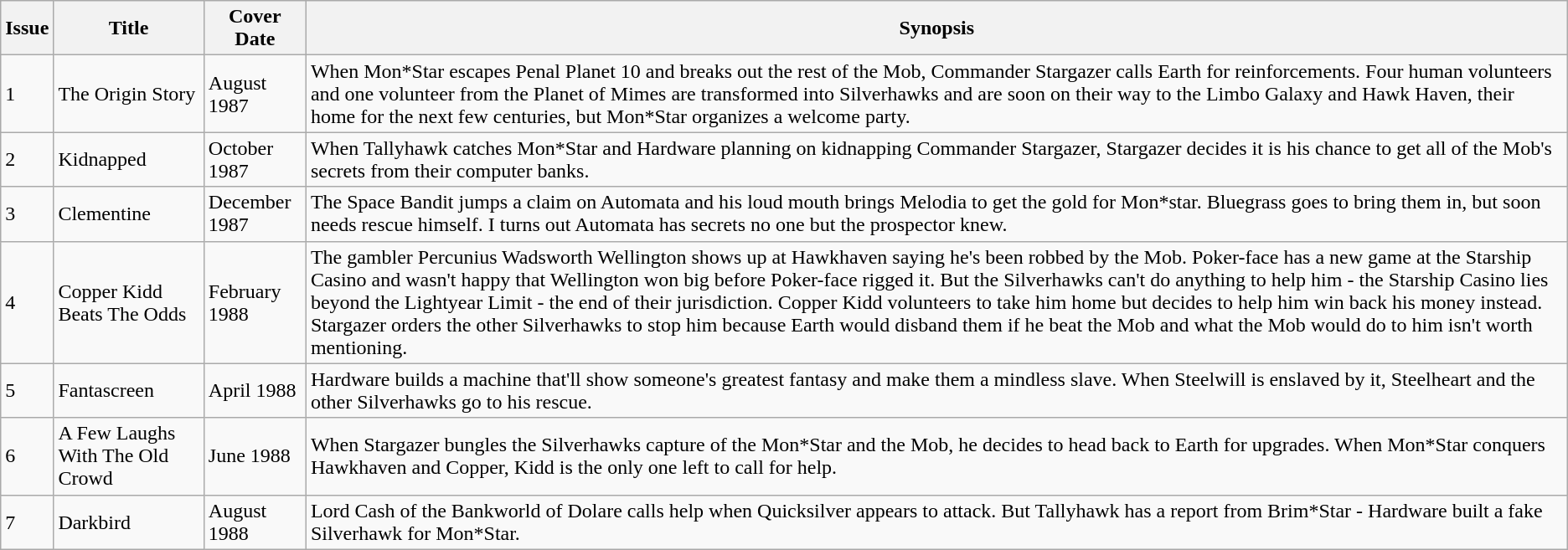<table class="wikitable">
<tr>
<th>Issue</th>
<th>Title</th>
<th>Cover Date</th>
<th>Synopsis</th>
</tr>
<tr>
<td>1</td>
<td>The Origin Story</td>
<td>August 1987</td>
<td>When Mon*Star escapes Penal Planet 10 and breaks out the rest of the Mob, Commander Stargazer calls Earth for reinforcements. Four human volunteers and one volunteer from the Planet of Mimes are transformed into Silverhawks and are soon on their way to the Limbo Galaxy and Hawk Haven, their home for the next few centuries, but Mon*Star organizes a welcome party.</td>
</tr>
<tr>
<td>2</td>
<td>Kidnapped</td>
<td>October 1987</td>
<td>When Tallyhawk catches Mon*Star and Hardware planning on kidnapping Commander Stargazer, Stargazer decides it is his chance to get all of the Mob's secrets from their computer banks.</td>
</tr>
<tr>
<td>3</td>
<td>Clementine</td>
<td>December 1987</td>
<td>The Space Bandit jumps a claim on Automata and his loud mouth brings Melodia to get the gold for Mon*star. Bluegrass goes to bring them in, but soon needs rescue himself. I turns out Automata has secrets no one but the prospector knew.</td>
</tr>
<tr>
<td>4</td>
<td>Copper Kidd Beats The Odds</td>
<td>February 1988</td>
<td>The gambler Percunius Wadsworth Wellington shows up at Hawkhaven saying he's been robbed by the Mob. Poker-face has a new game at the Starship Casino and wasn't happy that Wellington won big before Poker-face rigged it. But the Silverhawks can't do anything to help him - the Starship Casino lies beyond the Lightyear Limit - the end of their jurisdiction. Copper Kidd volunteers to take him home but decides to help him win back his money instead. Stargazer orders the other Silverhawks to stop him because Earth would disband them if he beat the Mob and what the Mob would do to him isn't worth mentioning.</td>
</tr>
<tr>
<td>5</td>
<td>Fantascreen</td>
<td>April 1988</td>
<td>Hardware builds a machine that'll show someone's greatest fantasy and make them a mindless slave. When Steelwill is enslaved by it, Steelheart and the other Silverhawks go to his rescue.</td>
</tr>
<tr>
<td>6</td>
<td>A Few Laughs With The Old Crowd</td>
<td>June 1988</td>
<td>When Stargazer bungles the Silverhawks capture of the Mon*Star and the Mob, he decides to head back to Earth for upgrades. When Mon*Star conquers Hawkhaven and Copper, Kidd is the only one left to call for help.</td>
</tr>
<tr>
<td>7</td>
<td>Darkbird</td>
<td>August 1988</td>
<td>Lord Cash of the Bankworld of Dolare calls help when Quicksilver appears to attack. But Tallyhawk has a report from Brim*Star - Hardware built a fake Silverhawk for Mon*Star.</td>
</tr>
</table>
